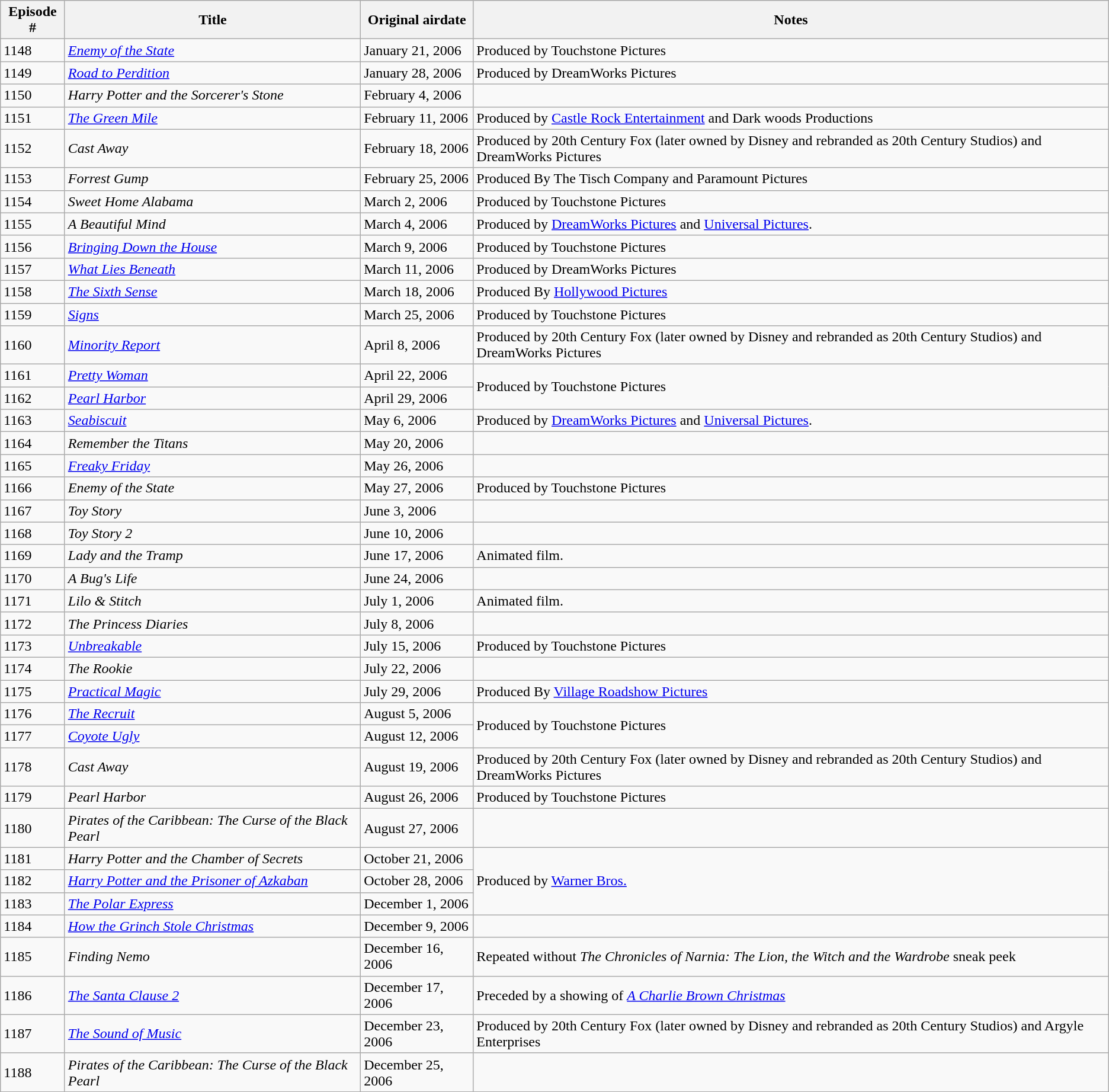<table class="wikitable sortable">
<tr>
<th>Episode #</th>
<th>Title</th>
<th>Original airdate</th>
<th>Notes</th>
</tr>
<tr>
<td>1148</td>
<td><em><a href='#'>Enemy of the State</a></em></td>
<td>January 21, 2006</td>
<td>Produced by Touchstone Pictures</td>
</tr>
<tr>
<td>1149</td>
<td><em><a href='#'>Road to Perdition</a></em></td>
<td>January 28, 2006</td>
<td>Produced by DreamWorks Pictures</td>
</tr>
<tr>
<td>1150</td>
<td><em>Harry Potter and the Sorcerer's Stone</em></td>
<td>February 4, 2006</td>
<td></td>
</tr>
<tr>
<td>1151</td>
<td><em><a href='#'>The Green Mile</a></em></td>
<td>February 11, 2006</td>
<td>Produced by <a href='#'>Castle Rock Entertainment</a> and Dark woods Productions</td>
</tr>
<tr>
<td>1152</td>
<td><em>Cast Away</em></td>
<td>February 18, 2006</td>
<td>Produced by 20th Century Fox (later owned by Disney and rebranded as 20th Century Studios) and DreamWorks Pictures</td>
</tr>
<tr>
<td>1153</td>
<td><em>Forrest Gump</em></td>
<td>February 25, 2006</td>
<td>Produced By The Tisch Company and Paramount Pictures</td>
</tr>
<tr>
<td>1154</td>
<td><em>Sweet Home Alabama</em></td>
<td>March 2, 2006</td>
<td>Produced by Touchstone Pictures</td>
</tr>
<tr>
<td>1155</td>
<td><em>A Beautiful Mind</em></td>
<td>March 4, 2006</td>
<td>Produced by <a href='#'>DreamWorks Pictures</a> and <a href='#'>Universal Pictures</a>.</td>
</tr>
<tr>
<td>1156</td>
<td><em><a href='#'>Bringing Down the House</a></em></td>
<td>March 9, 2006</td>
<td>Produced by Touchstone Pictures</td>
</tr>
<tr>
<td>1157</td>
<td><em><a href='#'>What Lies Beneath</a></em></td>
<td>March 11, 2006</td>
<td>Produced by DreamWorks Pictures</td>
</tr>
<tr>
<td>1158</td>
<td><em><a href='#'>The Sixth Sense</a></em></td>
<td>March 18, 2006</td>
<td>Produced By <a href='#'>Hollywood Pictures</a></td>
</tr>
<tr>
<td>1159</td>
<td><em><a href='#'>Signs</a></em></td>
<td>March 25, 2006</td>
<td>Produced by Touchstone Pictures</td>
</tr>
<tr>
<td>1160</td>
<td><em><a href='#'>Minority Report</a></em></td>
<td>April 8, 2006</td>
<td>Produced by 20th Century Fox (later owned by Disney and rebranded as 20th Century Studios) and DreamWorks Pictures</td>
</tr>
<tr>
<td>1161</td>
<td><em><a href='#'>Pretty Woman</a></em></td>
<td>April 22, 2006</td>
<td rowspan="2">Produced by Touchstone Pictures</td>
</tr>
<tr>
<td>1162</td>
<td><em><a href='#'>Pearl Harbor</a></em></td>
<td>April 29, 2006</td>
</tr>
<tr>
<td>1163</td>
<td><em><a href='#'>Seabiscuit</a></em></td>
<td>May 6, 2006</td>
<td>Produced by <a href='#'>DreamWorks Pictures</a> and <a href='#'>Universal Pictures</a>.</td>
</tr>
<tr>
<td>1164</td>
<td><em>Remember the Titans</em></td>
<td>May 20, 2006</td>
<td></td>
</tr>
<tr>
<td>1165</td>
<td><em><a href='#'>Freaky Friday</a></em></td>
<td>May 26, 2006</td>
<td></td>
</tr>
<tr>
<td>1166</td>
<td><em>Enemy of the State</em></td>
<td>May 27, 2006</td>
<td>Produced by Touchstone Pictures</td>
</tr>
<tr>
<td>1167</td>
<td><em>Toy Story</em></td>
<td>June 3, 2006</td>
<td></td>
</tr>
<tr>
<td>1168</td>
<td><em>Toy Story 2</em></td>
<td>June 10, 2006</td>
<td></td>
</tr>
<tr>
<td>1169</td>
<td><em>Lady and the Tramp</em></td>
<td>June 17, 2006</td>
<td>Animated film.</td>
</tr>
<tr>
<td>1170</td>
<td><em>A Bug's Life</em></td>
<td>June 24, 2006</td>
<td></td>
</tr>
<tr>
<td>1171</td>
<td><em>Lilo & Stitch</em></td>
<td>July 1, 2006</td>
<td>Animated film.</td>
</tr>
<tr>
<td>1172</td>
<td><em>The Princess Diaries</em></td>
<td>July 8, 2006</td>
<td></td>
</tr>
<tr>
<td>1173</td>
<td><em><a href='#'>Unbreakable</a></em></td>
<td>July 15, 2006</td>
<td>Produced by Touchstone Pictures</td>
</tr>
<tr>
<td>1174</td>
<td><em>The Rookie</em></td>
<td>July 22, 2006</td>
<td></td>
</tr>
<tr>
<td>1175</td>
<td><em><a href='#'>Practical Magic</a></em></td>
<td>July 29, 2006</td>
<td>Produced By <a href='#'>Village Roadshow Pictures</a></td>
</tr>
<tr>
<td>1176</td>
<td><em><a href='#'>The Recruit</a></em></td>
<td>August 5, 2006</td>
<td rowspan="2">Produced by Touchstone Pictures</td>
</tr>
<tr>
<td>1177</td>
<td><em><a href='#'>Coyote Ugly</a></em></td>
<td>August 12, 2006</td>
</tr>
<tr>
<td>1178</td>
<td><em>Cast Away</em></td>
<td>August 19, 2006</td>
<td>Produced by 20th Century Fox (later owned by Disney and rebranded as 20th Century Studios) and DreamWorks Pictures</td>
</tr>
<tr>
<td>1179</td>
<td><em>Pearl Harbor</em></td>
<td>August 26, 2006</td>
<td>Produced by Touchstone Pictures</td>
</tr>
<tr>
<td>1180</td>
<td><em>Pirates of the Caribbean: The Curse of the Black Pearl</em></td>
<td>August 27, 2006</td>
<td></td>
</tr>
<tr>
<td>1181</td>
<td><em>Harry Potter and the Chamber of Secrets</em></td>
<td>October 21, 2006</td>
<td rowspan="3">Produced by <a href='#'>Warner Bros.</a></td>
</tr>
<tr>
<td>1182</td>
<td><em><a href='#'>Harry Potter and the Prisoner of Azkaban</a></em></td>
<td>October 28, 2006</td>
</tr>
<tr>
<td>1183</td>
<td><em><a href='#'>The Polar Express</a></em></td>
<td>December 1, 2006</td>
</tr>
<tr>
<td>1184</td>
<td><em><a href='#'>How the Grinch Stole Christmas</a></em></td>
<td>December 9, 2006</td>
<td></td>
</tr>
<tr>
<td>1185</td>
<td><em>Finding Nemo</em></td>
<td>December 16, 2006</td>
<td>Repeated without <em>The Chronicles of Narnia: The Lion, the Witch and the Wardrobe</em> sneak peek</td>
</tr>
<tr>
<td>1186</td>
<td><em><a href='#'>The Santa Clause 2</a></em></td>
<td>December 17, 2006</td>
<td>Preceded by a showing of <em><a href='#'>A Charlie Brown Christmas</a></em></td>
</tr>
<tr>
<td>1187</td>
<td><em><a href='#'>The Sound of Music</a></em></td>
<td>December 23, 2006</td>
<td>Produced by 20th Century Fox (later owned by Disney and rebranded as 20th Century Studios) and Argyle Enterprises</td>
</tr>
<tr>
<td>1188</td>
<td><em>Pirates of the Caribbean: The Curse of the Black Pearl</em></td>
<td>December 25, 2006</td>
<td></td>
</tr>
</table>
